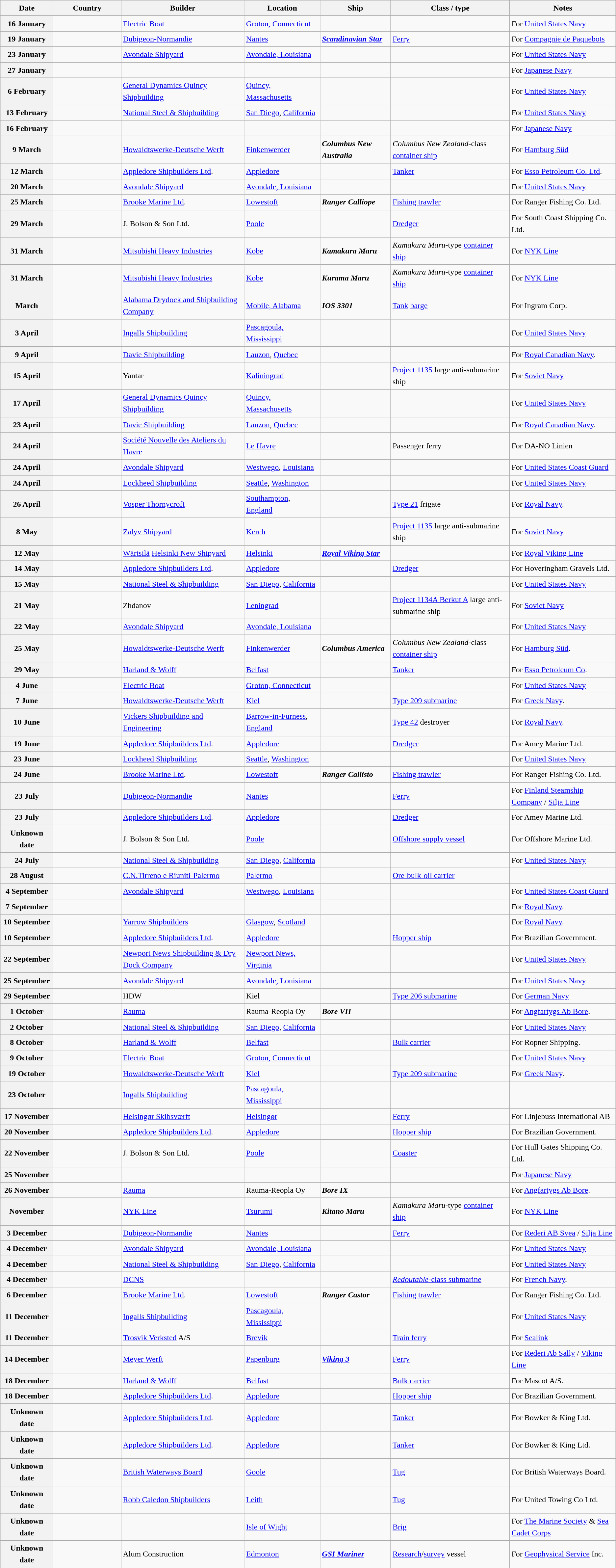<table class="wikitable sortable" style="font-size:1.00em; line-height:1.5em;">
<tr>
<th width="100">Date</th>
<th width="130">Country</th>
<th>Builder</th>
<th>Location</th>
<th>Ship</th>
<th>Class / type</th>
<th>Notes</th>
</tr>
<tr>
<th>16 January</th>
<td></td>
<td><a href='#'>Electric Boat</a></td>
<td><a href='#'>Groton, Connecticut</a></td>
<td><strong></strong></td>
<td></td>
<td>For <a href='#'>United States Navy</a></td>
</tr>
<tr>
<th>19 January</th>
<td></td>
<td><a href='#'>Dubigeon-Normandie</a></td>
<td><a href='#'>Nantes</a></td>
<td><strong><a href='#'><em>Scandinavian Star</em></a></strong></td>
<td><a href='#'>Ferry</a></td>
<td>For <a href='#'>Compagnie de Paquebots</a></td>
</tr>
<tr>
<th>23 January</th>
<td></td>
<td><a href='#'>Avondale Shipyard</a></td>
<td><a href='#'>Avondale, Louisiana</a></td>
<td><strong></strong></td>
<td></td>
<td>For <a href='#'>United States Navy</a></td>
</tr>
<tr>
<th>27 January</th>
<td></td>
<td></td>
<td></td>
<td><strong></strong></td>
<td></td>
<td>For <a href='#'>Japanese Navy</a></td>
</tr>
<tr>
<th>6 February</th>
<td></td>
<td><a href='#'>General Dynamics Quincy Shipbuilding</a></td>
<td><a href='#'>Quincy, Massachusetts</a></td>
<td><strong></strong></td>
<td></td>
<td>For <a href='#'>United States Navy</a></td>
</tr>
<tr>
<th>13 February</th>
<td></td>
<td><a href='#'>National Steel & Shipbuilding</a></td>
<td><a href='#'>San Diego</a>, <a href='#'>California</a></td>
<td><strong></strong></td>
<td></td>
<td>For <a href='#'>United States Navy</a></td>
</tr>
<tr>
<th>16 February</th>
<td></td>
<td></td>
<td></td>
<td><strong></strong></td>
<td></td>
<td>For <a href='#'>Japanese Navy</a></td>
</tr>
<tr>
<th>9 March</th>
<td></td>
<td><a href='#'>Howaldtswerke-Deutsche Werft</a></td>
<td><a href='#'>Finkenwerder</a></td>
<td><strong><em>Columbus New Australia</em></strong></td>
<td><em>Columbus New Zealand</em>-class <a href='#'>container ship</a></td>
<td>For <a href='#'>Hamburg Süd</a></td>
</tr>
<tr ---->
<th>12 March</th>
<td></td>
<td><a href='#'>Appledore Shipbuilders Ltd</a>.</td>
<td><a href='#'>Appledore</a></td>
<td><strong></strong></td>
<td><a href='#'>Tanker</a></td>
<td>For <a href='#'>Esso Petroleum Co. Ltd</a>.</td>
</tr>
<tr>
<th>20 March</th>
<td></td>
<td><a href='#'>Avondale Shipyard</a></td>
<td><a href='#'>Avondale, Louisiana</a></td>
<td><strong></strong></td>
<td></td>
<td>For <a href='#'>United States Navy</a></td>
</tr>
<tr ---->
<th>25 March</th>
<td></td>
<td><a href='#'>Brooke Marine Ltd</a>.</td>
<td><a href='#'>Lowestoft</a></td>
<td><strong><em>Ranger Calliope</em></strong></td>
<td><a href='#'>Fishing trawler</a></td>
<td>For Ranger Fishing Co. Ltd.</td>
</tr>
<tr ---->
<th>29 March</th>
<td></td>
<td>J. Bolson & Son Ltd.</td>
<td><a href='#'>Poole</a></td>
<td><strong></strong></td>
<td><a href='#'>Dredger</a></td>
<td>For South Coast Shipping Co. Ltd.</td>
</tr>
<tr>
<th>31 March</th>
<td></td>
<td><a href='#'>Mitsubishi Heavy Industries</a></td>
<td><a href='#'>Kobe</a></td>
<td><strong><em>Kamakura Maru</em></strong></td>
<td><em>Kamakura Maru</em>-type <a href='#'>container ship</a></td>
<td>For <a href='#'>NYK Line</a></td>
</tr>
<tr>
<th>31 March</th>
<td></td>
<td><a href='#'>Mitsubishi Heavy Industries</a></td>
<td><a href='#'>Kobe</a></td>
<td><strong><em>Kurama Maru</em></strong></td>
<td><em>Kamakura Maru</em>-type <a href='#'>container ship</a></td>
<td>For <a href='#'>NYK Line</a></td>
</tr>
<tr ---->
<th>March</th>
<td></td>
<td><a href='#'>Alabama Drydock and Shipbuilding Company</a></td>
<td><a href='#'>Mobile, Alabama</a></td>
<td><strong><em>IOS 3301</em></strong></td>
<td><a href='#'>Tank</a> <a href='#'>barge</a></td>
<td>For Ingram Corp.</td>
</tr>
<tr>
<th>3 April</th>
<td></td>
<td><a href='#'>Ingalls Shipbuilding</a></td>
<td><a href='#'>Pascagoula, Mississippi</a></td>
<td><strong></strong></td>
<td></td>
<td>For <a href='#'>United States Navy</a></td>
</tr>
<tr>
<th>9 April</th>
<td></td>
<td><a href='#'>Davie Shipbuilding</a></td>
<td><a href='#'>Lauzon</a>, <a href='#'>Quebec</a></td>
<td><strong></strong></td>
<td></td>
<td>For <a href='#'>Royal Canadian Navy</a>.</td>
</tr>
<tr>
<th>15 April</th>
<td></td>
<td>Yantar</td>
<td><a href='#'>Kaliningrad</a></td>
<td><strong></strong></td>
<td><a href='#'>Project 1135</a> large anti-submarine ship</td>
<td>For <a href='#'>Soviet Navy</a></td>
</tr>
<tr>
<th>17 April</th>
<td></td>
<td><a href='#'>General Dynamics Quincy Shipbuilding</a></td>
<td><a href='#'>Quincy, Massachusetts</a></td>
<td><strong></strong></td>
<td></td>
<td>For <a href='#'>United States Navy</a></td>
</tr>
<tr>
<th>23 April</th>
<td></td>
<td><a href='#'>Davie Shipbuilding</a></td>
<td><a href='#'>Lauzon</a>, <a href='#'>Quebec</a></td>
<td><strong></strong></td>
<td></td>
<td>For <a href='#'>Royal Canadian Navy</a>.</td>
</tr>
<tr>
<th>24 April</th>
<td></td>
<td><a href='#'>Société Nouvelle des Ateliers du Havre</a></td>
<td><a href='#'>Le Havre</a></td>
<td><strong></strong></td>
<td>Passenger ferry</td>
<td>For DA-NO Linien</td>
</tr>
<tr>
<th>24 April</th>
<td></td>
<td><a href='#'>Avondale Shipyard</a></td>
<td><a href='#'>Westwego</a>, <a href='#'>Louisiana</a></td>
<td><strong></strong></td>
<td></td>
<td>For <a href='#'>United States Coast Guard</a></td>
</tr>
<tr>
<th>24 April</th>
<td></td>
<td><a href='#'>Lockheed Shipbuilding</a></td>
<td><a href='#'>Seattle</a>, <a href='#'>Washington</a></td>
<td><strong></strong></td>
<td></td>
<td>For <a href='#'>United States Navy</a></td>
</tr>
<tr>
<th>26 April</th>
<td></td>
<td><a href='#'>Vosper Thornycroft</a></td>
<td><a href='#'>Southampton</a>, <a href='#'>England</a></td>
<td><strong></strong></td>
<td><a href='#'>Type 21</a> frigate</td>
<td>For <a href='#'>Royal Navy</a>.</td>
</tr>
<tr>
<th>8 May</th>
<td></td>
<td><a href='#'>Zalyv Shipyard</a></td>
<td><a href='#'>Kerch</a></td>
<td><strong></strong></td>
<td><a href='#'>Project 1135</a> large anti-submarine ship</td>
<td>For <a href='#'>Soviet Navy</a></td>
</tr>
<tr>
<th>12 May</th>
<td></td>
<td><a href='#'>Wärtsilä</a> <a href='#'>Helsinki New Shipyard</a></td>
<td><a href='#'>Helsinki</a></td>
<td><strong><a href='#'><em>Royal Viking Star</em></a></strong></td>
<td></td>
<td>For <a href='#'>Royal Viking Line</a></td>
</tr>
<tr ---->
<th>14 May</th>
<td></td>
<td><a href='#'>Appledore Shipbuilders Ltd</a>.</td>
<td><a href='#'>Appledore</a></td>
<td><strong></strong></td>
<td><a href='#'>Dredger</a></td>
<td>For Hoveringham Gravels Ltd.</td>
</tr>
<tr>
<th>15 May</th>
<td></td>
<td><a href='#'>National Steel & Shipbuilding</a></td>
<td><a href='#'>San Diego</a>, <a href='#'>California</a></td>
<td><strong></strong></td>
<td></td>
<td>For <a href='#'>United States Navy</a></td>
</tr>
<tr>
<th>21 May</th>
<td></td>
<td>Zhdanov</td>
<td><a href='#'>Leningrad</a></td>
<td><strong></strong></td>
<td><a href='#'>Project 1134A Berkut A</a> large anti-submarine ship</td>
<td>For <a href='#'>Soviet Navy</a></td>
</tr>
<tr>
<th>22 May</th>
<td></td>
<td><a href='#'>Avondale Shipyard</a></td>
<td><a href='#'>Avondale, Louisiana</a></td>
<td><strong></strong></td>
<td></td>
<td>For <a href='#'>United States Navy</a></td>
</tr>
<tr>
<th>25 May</th>
<td></td>
<td><a href='#'>Howaldtswerke-Deutsche Werft</a></td>
<td><a href='#'>Finkenwerder</a></td>
<td><strong><em>Columbus America</em></strong></td>
<td><em>Columbus New Zealand</em>-class <a href='#'>container ship</a></td>
<td>For <a href='#'>Hamburg Süd</a>.</td>
</tr>
<tr ---->
<th>29 May</th>
<td></td>
<td><a href='#'>Harland & Wolff</a></td>
<td><a href='#'>Belfast</a></td>
<td><strong></strong></td>
<td><a href='#'>Tanker</a></td>
<td>For <a href='#'>Esso Petroleum Co</a>.</td>
</tr>
<tr>
<th>4 June</th>
<td></td>
<td><a href='#'>Electric Boat</a></td>
<td><a href='#'>Groton, Connecticut</a></td>
<td><strong></strong></td>
<td></td>
<td>For <a href='#'>United States Navy</a></td>
</tr>
<tr>
<th>7 June</th>
<td></td>
<td><a href='#'>Howaldtswerke-Deutsche Werft</a></td>
<td><a href='#'>Kiel</a></td>
<td><strong></strong></td>
<td><a href='#'>Type 209 submarine</a></td>
<td>For <a href='#'>Greek Navy</a>.</td>
</tr>
<tr>
<th>10 June</th>
<td></td>
<td><a href='#'>Vickers Shipbuilding and Engineering</a></td>
<td><a href='#'>Barrow-in-Furness</a>, <a href='#'>England</a></td>
<td><strong></strong></td>
<td><a href='#'>Type 42</a> destroyer</td>
<td>For <a href='#'>Royal Navy</a>.</td>
</tr>
<tr ---->
<th>19 June</th>
<td></td>
<td><a href='#'>Appledore Shipbuilders Ltd</a>.</td>
<td><a href='#'>Appledore</a></td>
<td><strong></strong></td>
<td><a href='#'>Dredger</a></td>
<td>For Amey Marine Ltd.</td>
</tr>
<tr>
<th>23 June</th>
<td></td>
<td><a href='#'>Lockheed Shipbuilding</a></td>
<td><a href='#'>Seattle</a>, <a href='#'>Washington</a></td>
<td><strong></strong></td>
<td></td>
<td>For <a href='#'>United States Navy</a></td>
</tr>
<tr ---->
<th>24 June</th>
<td></td>
<td><a href='#'>Brooke Marine Ltd</a>.</td>
<td><a href='#'>Lowestoft</a></td>
<td><strong><em>Ranger Callisto</em></strong></td>
<td><a href='#'>Fishing trawler</a></td>
<td>For Ranger Fishing Co. Ltd.</td>
</tr>
<tr>
<th>23 July</th>
<td></td>
<td><a href='#'>Dubigeon-Normandie</a></td>
<td><a href='#'>Nantes</a></td>
<td><strong></strong></td>
<td><a href='#'>Ferry</a></td>
<td>For <a href='#'>Finland Steamship Company</a> / <a href='#'>Silja Line</a></td>
</tr>
<tr ---->
<th>23 July</th>
<td></td>
<td><a href='#'>Appledore Shipbuilders Ltd</a>.</td>
<td><a href='#'>Appledore</a></td>
<td><strong></strong></td>
<td><a href='#'>Dredger</a></td>
<td>For Amey Marine Ltd.</td>
</tr>
<tr ---->
<th>Unknown date</th>
<td></td>
<td>J. Bolson & Son Ltd.</td>
<td><a href='#'>Poole</a></td>
<td><strong></strong></td>
<td><a href='#'>Offshore supply vessel</a></td>
<td>For Offshore Marine Ltd.</td>
</tr>
<tr>
<th>24 July</th>
<td></td>
<td><a href='#'>National Steel & Shipbuilding</a></td>
<td><a href='#'>San Diego</a>, <a href='#'>California</a></td>
<td><strong></strong></td>
<td></td>
<td>For <a href='#'>United States Navy</a></td>
</tr>
<tr>
<th>28 August</th>
<td></td>
<td><a href='#'>C.N.Tirreno e Riuniti-Palermo</a></td>
<td><a href='#'>Palermo</a></td>
<td><strong></strong></td>
<td><a href='#'>Ore-bulk-oil carrier</a></td>
<td></td>
</tr>
<tr>
<th>4 September</th>
<td></td>
<td><a href='#'>Avondale Shipyard</a></td>
<td><a href='#'>Westwego</a>, <a href='#'>Louisiana</a></td>
<td><strong></strong></td>
<td></td>
<td>For <a href='#'>United States Coast Guard</a></td>
</tr>
<tr>
<th>7 September</th>
<td></td>
<td></td>
<td></td>
<td><strong></strong></td>
<td></td>
<td>For <a href='#'>Royal Navy</a>.</td>
</tr>
<tr>
<th>10 September</th>
<td></td>
<td><a href='#'>Yarrow Shipbuilders</a></td>
<td><a href='#'>Glasgow</a>, <a href='#'>Scotland</a></td>
<td><strong></strong></td>
<td></td>
<td>For <a href='#'>Royal Navy</a>.</td>
</tr>
<tr ---->
<th>10 September</th>
<td></td>
<td><a href='#'>Appledore Shipbuilders Ltd</a>.</td>
<td><a href='#'>Appledore</a></td>
<td><strong></strong></td>
<td><a href='#'>Hopper ship</a></td>
<td>For Brazilian Government.</td>
</tr>
<tr>
<th>22 September</th>
<td></td>
<td><a href='#'>Newport News Shipbuilding & Dry Dock Company</a></td>
<td><a href='#'>Newport News, Virginia</a></td>
<td><strong></strong></td>
<td></td>
<td>For <a href='#'>United States Navy</a></td>
</tr>
<tr>
<th>25 September</th>
<td></td>
<td><a href='#'>Avondale Shipyard</a></td>
<td><a href='#'>Avondale, Louisiana</a></td>
<td><strong></strong></td>
<td></td>
<td>For <a href='#'>United States Navy</a></td>
</tr>
<tr>
<th>29 September</th>
<td></td>
<td>HDW</td>
<td>Kiel</td>
<td><strong></strong></td>
<td><a href='#'>Type 206 submarine</a></td>
<td>For <a href='#'>German Navy</a></td>
</tr>
<tr>
<th>1 October</th>
<td></td>
<td><a href='#'>Rauma</a></td>
<td>Rauma-Reopla Oy</td>
<td><strong><em>Bore VII</em></strong></td>
<td></td>
<td>For <a href='#'>Angfartygs Ab Bore</a>.</td>
</tr>
<tr>
<th>2 October</th>
<td></td>
<td><a href='#'>National Steel & Shipbuilding</a></td>
<td><a href='#'>San Diego</a>, <a href='#'>California</a></td>
<td><strong></strong></td>
<td></td>
<td>For <a href='#'>United States Navy</a></td>
</tr>
<tr ---->
<th>8 October</th>
<td></td>
<td><a href='#'>Harland & Wolff</a></td>
<td><a href='#'>Belfast</a></td>
<td><strong></strong></td>
<td><a href='#'>Bulk carrier</a></td>
<td>For Ropner Shipping.</td>
</tr>
<tr>
<th>9 October</th>
<td></td>
<td><a href='#'>Electric Boat</a></td>
<td><a href='#'>Groton, Connecticut</a></td>
<td><strong></strong></td>
<td></td>
<td>For <a href='#'>United States Navy</a></td>
</tr>
<tr>
<th>19 October</th>
<td></td>
<td><a href='#'>Howaldtswerke-Deutsche Werft</a></td>
<td><a href='#'>Kiel</a></td>
<td><strong></strong></td>
<td><a href='#'>Type 209 submarine</a></td>
<td>For <a href='#'>Greek Navy</a>.</td>
</tr>
<tr>
<th>23 October</th>
<td></td>
<td><a href='#'>Ingalls Shipbuilding</a></td>
<td><a href='#'>Pascagoula, Mississippi</a></td>
<td><strong></strong></td>
<td></td>
<td></td>
</tr>
<tr>
<th>17 November</th>
<td></td>
<td><a href='#'>Helsingør Skibsværft</a></td>
<td><a href='#'>Helsingør</a></td>
<td><strong></strong></td>
<td><a href='#'>Ferry</a></td>
<td>For Linjebuss International AB</td>
</tr>
<tr ---->
<th>20 November</th>
<td></td>
<td><a href='#'>Appledore Shipbuilders Ltd</a>.</td>
<td><a href='#'>Appledore</a></td>
<td><strong></strong></td>
<td><a href='#'>Hopper ship</a></td>
<td>For Brazilian Government.</td>
</tr>
<tr ---->
<th>22 November</th>
<td></td>
<td>J. Bolson & Son Ltd.</td>
<td><a href='#'>Poole</a></td>
<td><strong></strong></td>
<td><a href='#'>Coaster</a></td>
<td>For Hull Gates Shipping Co. Ltd.</td>
</tr>
<tr>
<th>25 November</th>
<td></td>
<td></td>
<td></td>
<td><strong></strong></td>
<td></td>
<td>For <a href='#'>Japanese Navy</a></td>
</tr>
<tr>
<th>26 November</th>
<td></td>
<td><a href='#'>Rauma</a></td>
<td>Rauma-Reopla Oy</td>
<td><strong><em>Bore IX</em></strong></td>
<td></td>
<td>For <a href='#'>Angfartygs Ab Bore</a>.</td>
</tr>
<tr>
<th>November</th>
<td></td>
<td><a href='#'>NYK Line</a></td>
<td><a href='#'>Tsurumi</a></td>
<td><strong><em>Kitano Maru</em></strong></td>
<td><em>Kamakura Maru</em>-type <a href='#'>container ship</a></td>
<td>For <a href='#'>NYK Line</a></td>
</tr>
<tr>
<th>3 December</th>
<td></td>
<td><a href='#'>Dubigeon-Normandie</a></td>
<td><a href='#'>Nantes</a></td>
<td><strong></strong></td>
<td><a href='#'>Ferry</a></td>
<td>For <a href='#'>Rederi AB Svea</a> / <a href='#'>Silja Line</a></td>
</tr>
<tr>
<th>4 December</th>
<td></td>
<td><a href='#'>Avondale Shipyard</a></td>
<td><a href='#'>Avondale, Louisiana</a></td>
<td><strong></strong></td>
<td></td>
<td>For <a href='#'>United States Navy</a></td>
</tr>
<tr>
<th>4 December</th>
<td></td>
<td><a href='#'>National Steel & Shipbuilding</a></td>
<td><a href='#'>San Diego</a>, <a href='#'>California</a></td>
<td><strong></strong></td>
<td></td>
<td>For <a href='#'>United States Navy</a></td>
</tr>
<tr>
<th>4 December</th>
<td></td>
<td><a href='#'>DCNS</a></td>
<td></td>
<td><strong></strong></td>
<td><a href='#'><em>Redoutable</em>-class submarine</a></td>
<td>For <a href='#'>French Navy</a>.</td>
</tr>
<tr ---->
<th>6 December</th>
<td></td>
<td><a href='#'>Brooke Marine Ltd</a>.</td>
<td><a href='#'>Lowestoft</a></td>
<td><strong><em>Ranger Castor</em></strong></td>
<td><a href='#'>Fishing trawler</a></td>
<td>For Ranger Fishing Co. Ltd.</td>
</tr>
<tr>
<th>11 December</th>
<td></td>
<td><a href='#'>Ingalls Shipbuilding</a></td>
<td><a href='#'>Pascagoula, Mississippi</a></td>
<td><strong></strong></td>
<td></td>
<td>For <a href='#'>United States Navy</a></td>
</tr>
<tr>
<th>11 December</th>
<td></td>
<td><a href='#'>Trosvik Verksted</a> A/S</td>
<td><a href='#'>Brevik</a></td>
<td><strong></strong></td>
<td><a href='#'>Train ferry</a></td>
<td>For <a href='#'>Sealink</a></td>
</tr>
<tr>
<th>14 December</th>
<td></td>
<td><a href='#'>Meyer Werft</a></td>
<td><a href='#'>Papenburg</a></td>
<td><strong><a href='#'><em>Viking 3</em></a></strong></td>
<td><a href='#'>Ferry</a></td>
<td>For <a href='#'>Rederi Ab Sally</a> / <a href='#'>Viking Line</a></td>
</tr>
<tr ---->
<th>18 December</th>
<td></td>
<td><a href='#'>Harland & Wolff</a></td>
<td><a href='#'>Belfast</a></td>
<td><strong></strong></td>
<td><a href='#'>Bulk carrier</a></td>
<td>For Mascot A/S.</td>
</tr>
<tr ---->
<th>18 December</th>
<td></td>
<td><a href='#'>Appledore Shipbuilders Ltd</a>.</td>
<td><a href='#'>Appledore</a></td>
<td><strong></strong></td>
<td><a href='#'>Hopper ship</a></td>
<td>For Brazilian Government.</td>
</tr>
<tr ---->
<th>Unknown date</th>
<td></td>
<td><a href='#'>Appledore Shipbuilders Ltd</a>.</td>
<td><a href='#'>Appledore</a></td>
<td><strong></strong></td>
<td><a href='#'>Tanker</a></td>
<td>For Bowker & King Ltd.</td>
</tr>
<tr ---->
<th>Unknown date</th>
<td></td>
<td><a href='#'>Appledore Shipbuilders Ltd</a>.</td>
<td><a href='#'>Appledore</a></td>
<td><strong></strong></td>
<td><a href='#'>Tanker</a></td>
<td>For Bowker & King Ltd.</td>
</tr>
<tr ---->
<th>Unknown date</th>
<td></td>
<td><a href='#'>British Waterways Board</a></td>
<td><a href='#'>Goole</a></td>
<td><strong></strong></td>
<td><a href='#'>Tug</a></td>
<td>For British Waterways Board.</td>
</tr>
<tr ---->
<th>Unknown date</th>
<td></td>
<td><a href='#'>Robb Caledon Shipbuilders</a></td>
<td><a href='#'>Leith</a></td>
<td><strong></strong></td>
<td><a href='#'>Tug</a></td>
<td>For United Towing Co Ltd.</td>
</tr>
<tr>
<th>Unknown date</th>
<td></td>
<td></td>
<td><a href='#'>Isle of Wight</a></td>
<td><strong></strong></td>
<td><a href='#'>Brig</a></td>
<td>For <a href='#'>The Marine Society</a> & <a href='#'>Sea Cadet Corps</a></td>
</tr>
<tr>
<th>Unknown date</th>
<td></td>
<td>Alum Construction</td>
<td><a href='#'>Edmonton</a></td>
<td><strong><em><a href='#'>GSI Mariner</a></em></strong></td>
<td><a href='#'>Research</a>/<a href='#'>survey</a> vessel</td>
<td>For <a href='#'>Geophysical Service</a> Inc.</td>
</tr>
</table>
